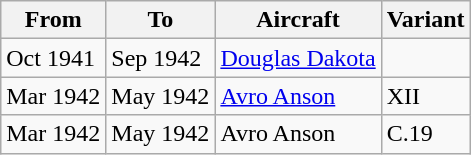<table class="wikitable">
<tr>
<th>From</th>
<th>To</th>
<th>Aircraft</th>
<th>Variant</th>
</tr>
<tr>
<td>Oct 1941</td>
<td>Sep 1942</td>
<td><a href='#'>Douglas Dakota</a></td>
<td></td>
</tr>
<tr>
<td>Mar 1942</td>
<td>May 1942</td>
<td><a href='#'>Avro Anson</a></td>
<td>XII</td>
</tr>
<tr>
<td>Mar 1942</td>
<td>May 1942</td>
<td>Avro Anson</td>
<td>C.19</td>
</tr>
</table>
